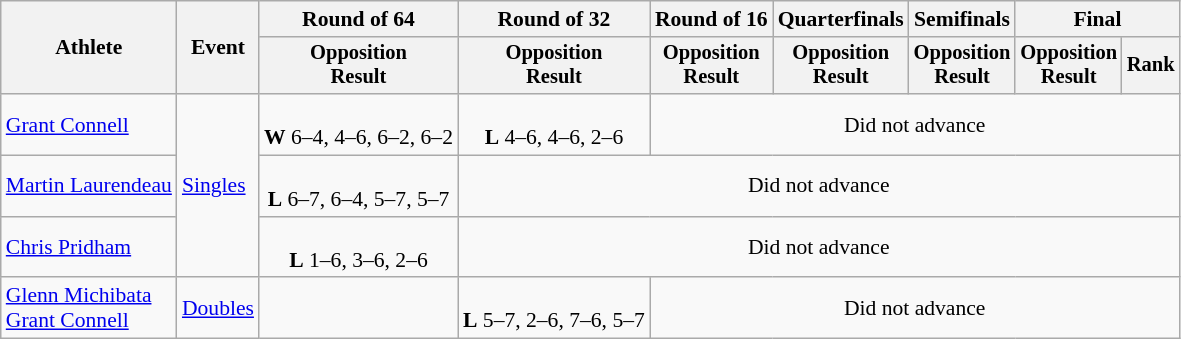<table class="wikitable" style="font-size:90%">
<tr>
<th rowspan="2">Athlete</th>
<th rowspan="2">Event</th>
<th>Round of 64</th>
<th>Round of 32</th>
<th>Round of 16</th>
<th>Quarterfinals</th>
<th>Semifinals</th>
<th colspan=2>Final</th>
</tr>
<tr style="font-size:95%">
<th>Opposition<br>Result</th>
<th>Opposition<br>Result</th>
<th>Opposition<br>Result</th>
<th>Opposition<br>Result</th>
<th>Opposition<br>Result</th>
<th>Opposition<br>Result</th>
<th>Rank</th>
</tr>
<tr align=center>
<td align=left><a href='#'>Grant Connell</a></td>
<td align=left rowspan=3><a href='#'>Singles</a></td>
<td><br><strong>W</strong> 6–4, 4–6, 6–2, 6–2</td>
<td><br><strong>L</strong> 4–6, 4–6, 2–6</td>
<td colspan=5>Did not advance</td>
</tr>
<tr align=center>
<td align=left><a href='#'>Martin Laurendeau</a></td>
<td><br><strong>L</strong> 6–7, 6–4, 5–7, 5–7</td>
<td colspan=6>Did not advance</td>
</tr>
<tr align=center>
<td align=left><a href='#'>Chris Pridham</a></td>
<td><br><strong>L</strong> 1–6, 3–6, 2–6</td>
<td colspan=6>Did not advance</td>
</tr>
<tr align=center>
<td align=left><a href='#'>Glenn Michibata</a><br><a href='#'>Grant Connell</a></td>
<td align=left><a href='#'>Doubles</a></td>
<td></td>
<td><br><strong>L</strong> 5–7, 2–6, 7–6, 5–7</td>
<td colspan=5>Did not advance</td>
</tr>
</table>
